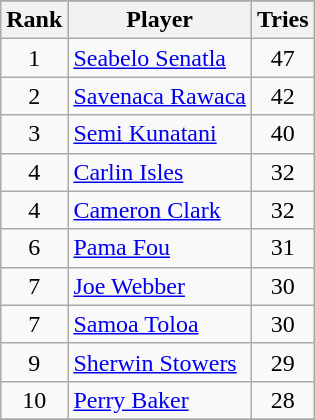<table class="wikitable sortable">
<tr>
</tr>
<tr>
<th>Rank</th>
<th>Player</th>
<th>Tries</th>
</tr>
<tr>
<td align=center>1</td>
<td> <a href='#'>Seabelo Senatla</a></td>
<td align=center>47</td>
</tr>
<tr>
<td align=center>2</td>
<td> <a href='#'>Savenaca Rawaca</a></td>
<td align=center>42</td>
</tr>
<tr>
<td align=center>3</td>
<td> <a href='#'>Semi Kunatani</a></td>
<td align=center>40</td>
</tr>
<tr>
<td align=center>4</td>
<td> <a href='#'>Carlin Isles</a></td>
<td align=center>32</td>
</tr>
<tr>
<td align=center>4</td>
<td> <a href='#'>Cameron Clark</a></td>
<td align=center>32</td>
</tr>
<tr>
<td align=center>6</td>
<td> <a href='#'>Pama Fou</a></td>
<td align=center>31</td>
</tr>
<tr>
<td align=center>7</td>
<td> <a href='#'>Joe Webber</a></td>
<td align=center>30</td>
</tr>
<tr>
<td align=center>7</td>
<td> <a href='#'>Samoa Toloa</a></td>
<td align=center>30</td>
</tr>
<tr>
<td align=center>9</td>
<td> <a href='#'>Sherwin Stowers</a></td>
<td align=center>29</td>
</tr>
<tr>
<td style="text-align:center;">10</td>
<td> <a href='#'>Perry Baker</a></td>
<td align=center>28</td>
</tr>
<tr>
</tr>
</table>
